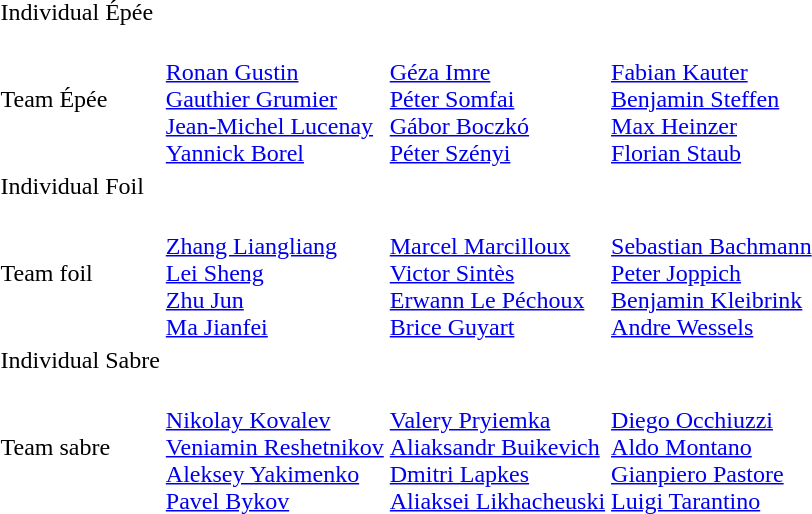<table>
<tr>
<td>Individual Épée <br></td>
<td></td>
<td></td>
<td><br></td>
</tr>
<tr>
<td>Team Épée <br></td>
<td><br><a href='#'>Ronan Gustin</a><br><a href='#'>Gauthier Grumier</a><br><a href='#'>Jean-Michel Lucenay</a><br><a href='#'>Yannick Borel</a></td>
<td><br><a href='#'>Géza Imre</a><br><a href='#'>Péter Somfai</a><br><a href='#'>Gábor Boczkó</a><br><a href='#'>Péter Szényi</a></td>
<td><br><a href='#'>Fabian Kauter</a><br><a href='#'>Benjamin Steffen</a><br><a href='#'>Max Heinzer</a><br><a href='#'>Florian Staub</a></td>
</tr>
<tr>
<td>Individual Foil <br></td>
<td></td>
<td></td>
<td><br></td>
</tr>
<tr>
<td>Team foil<br></td>
<td><br><a href='#'>Zhang Liangliang</a><br><a href='#'>Lei Sheng</a><br><a href='#'>Zhu Jun</a><br><a href='#'>Ma Jianfei</a></td>
<td><br><a href='#'>Marcel Marcilloux</a><br><a href='#'>Victor Sintès</a><br><a href='#'>Erwann Le Péchoux</a><br><a href='#'>Brice Guyart</a></td>
<td><br><a href='#'>Sebastian Bachmann</a><br><a href='#'>Peter Joppich</a><br><a href='#'>Benjamin Kleibrink</a><br><a href='#'>Andre Wessels</a></td>
</tr>
<tr>
<td>Individual Sabre <br></td>
<td></td>
<td></td>
<td><br></td>
</tr>
<tr>
<td>Team sabre <br></td>
<td><br><a href='#'>Nikolay Kovalev</a><br><a href='#'>Veniamin Reshetnikov</a><br><a href='#'>Aleksey Yakimenko</a><br><a href='#'>Pavel Bykov</a></td>
<td><br><a href='#'>Valery Pryiemka</a><br><a href='#'>Aliaksandr Buikevich</a><br><a href='#'>Dmitri Lapkes</a><br><a href='#'>Aliaksei Likhacheuski</a></td>
<td><br><a href='#'>Diego Occhiuzzi</a><br><a href='#'>Aldo Montano</a><br><a href='#'>Gianpiero Pastore</a><br><a href='#'>Luigi Tarantino</a></td>
</tr>
</table>
